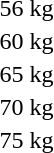<table>
<tr>
<td rowspan=2>56 kg<br></td>
<td rowspan=2></td>
<td rowspan=2></td>
<td></td>
</tr>
<tr>
<td></td>
</tr>
<tr>
<td rowspan=2>60 kg<br></td>
<td rowspan=2></td>
<td rowspan=2></td>
<td></td>
</tr>
<tr>
<td></td>
</tr>
<tr>
<td rowspan=2>65 kg<br></td>
<td rowspan=2></td>
<td rowspan=2></td>
<td></td>
</tr>
<tr>
<td></td>
</tr>
<tr>
<td rowspan=2>70 kg<br></td>
<td rowspan=2></td>
<td rowspan=2></td>
<td></td>
</tr>
<tr>
<td></td>
</tr>
<tr>
<td rowspan=2>75 kg<br></td>
<td rowspan=2></td>
<td rowspan=2></td>
<td></td>
</tr>
<tr>
<td></td>
</tr>
</table>
